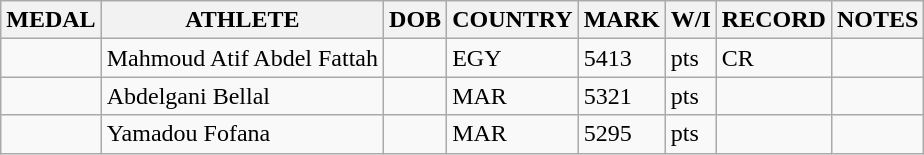<table class="wikitable">
<tr>
<th>MEDAL</th>
<th>ATHLETE</th>
<th>DOB</th>
<th>COUNTRY</th>
<th>MARK</th>
<th>W/I</th>
<th>RECORD</th>
<th>NOTES</th>
</tr>
<tr>
<td></td>
<td>Mahmoud Atif Abdel Fattah</td>
<td></td>
<td>EGY</td>
<td>5413</td>
<td>pts</td>
<td>CR</td>
<td></td>
</tr>
<tr>
<td></td>
<td>Abdelgani Bellal</td>
<td></td>
<td>MAR</td>
<td>5321</td>
<td>pts</td>
<td></td>
<td></td>
</tr>
<tr>
<td></td>
<td>Yamadou Fofana</td>
<td></td>
<td>MAR</td>
<td>5295</td>
<td>pts</td>
<td></td>
<td></td>
</tr>
</table>
